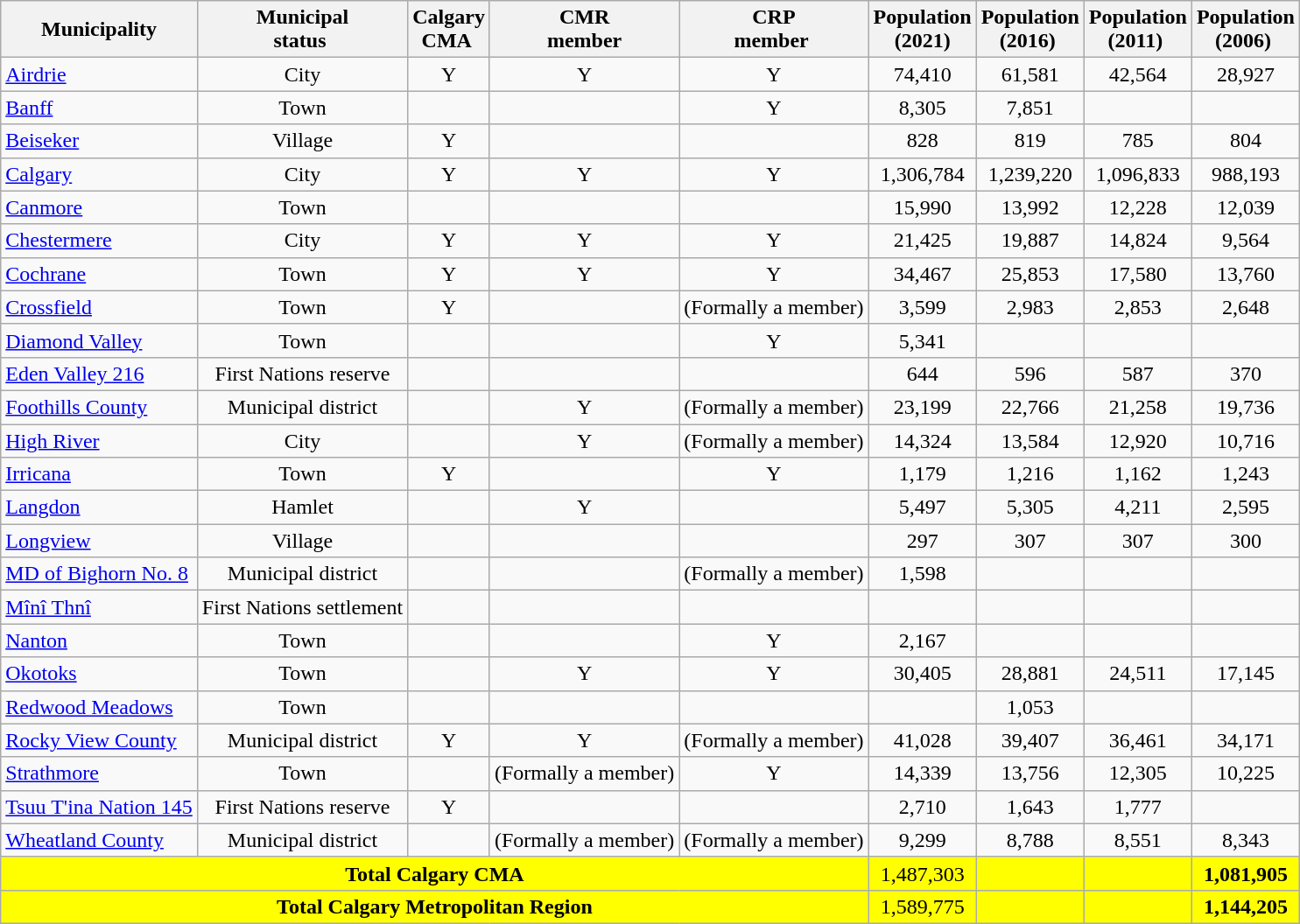<table class="wikitable sortable">
<tr>
<th>Municipality</th>
<th>Municipal<br>status </th>
<th>Calgary<br>CMA </th>
<th>CMR<br>member</th>
<th>CRP<br>member </th>
<th>Population<br>(2021)</th>
<th>Population<br>(2016) </th>
<th>Population<br>(2011) </th>
<th>Population<br>(2006) </th>
</tr>
<tr>
<td><a href='#'>Airdrie</a></td>
<td align=center>City</td>
<td align=center>Y</td>
<td align=center>Y</td>
<td align=center>Y</td>
<td align=center>74,410</td>
<td align=center>61,581</td>
<td align=center>42,564</td>
<td align=center>28,927</td>
</tr>
<tr>
<td><a href='#'>Banff</a></td>
<td align=center>Town</td>
<td></td>
<td></td>
<td align=center>Y</td>
<td align=center>8,305</td>
<td align=center>7,851</td>
<td></td>
<td></td>
</tr>
<tr>
<td><a href='#'>Beiseker</a></td>
<td align=center>Village</td>
<td align=center>Y</td>
<td></td>
<td align=center></td>
<td align=center>828</td>
<td align=center>819</td>
<td align=center>785</td>
<td align=center>804</td>
</tr>
<tr>
<td><a href='#'>Calgary</a></td>
<td align=center>City</td>
<td align=center>Y</td>
<td align=center>Y</td>
<td align=center>Y</td>
<td align=center>1,306,784</td>
<td align=center>1,239,220</td>
<td align=center>1,096,833</td>
<td align=center>988,193</td>
</tr>
<tr>
<td><a href='#'>Canmore</a></td>
<td align=center>Town</td>
<td></td>
<td></td>
<td></td>
<td align=center>15,990</td>
<td align=center>13,992</td>
<td align=center>12,228</td>
<td align=center>12,039</td>
</tr>
<tr>
<td><a href='#'>Chestermere</a></td>
<td align=center>City</td>
<td align=center>Y</td>
<td align=center>Y</td>
<td align=center>Y</td>
<td align=center>21,425</td>
<td align=center>19,887</td>
<td align=center>14,824</td>
<td align=center>9,564</td>
</tr>
<tr>
<td><a href='#'>Cochrane</a></td>
<td align=center>Town</td>
<td align=center>Y</td>
<td align=center>Y</td>
<td align=center>Y</td>
<td align=center>34,467</td>
<td align=center>25,853</td>
<td align=center>17,580</td>
<td align=center>13,760</td>
</tr>
<tr>
<td><a href='#'>Crossfield</a></td>
<td align=center>Town</td>
<td align=center>Y</td>
<td></td>
<td align=center>(Formally a member)</td>
<td align=center>3,599</td>
<td align=center>2,983</td>
<td align=center>2,853</td>
<td align=center>2,648</td>
</tr>
<tr>
<td><a href='#'>Diamond Valley</a></td>
<td align=center>Town</td>
<td align=center></td>
<td></td>
<td align=center>Y</td>
<td align=center>5,341</td>
<td align=center></td>
<td align=center></td>
<td align=center></td>
</tr>
<tr>
<td><a href='#'>Eden Valley 216</a></td>
<td align=center>First Nations reserve</td>
<td align=center></td>
<td></td>
<td align=center></td>
<td align=center>644</td>
<td align=center>596</td>
<td align=center>587</td>
<td align=center>370</td>
</tr>
<tr>
<td><a href='#'>Foothills County</a></td>
<td align=center>Municipal district</td>
<td align=center></td>
<td align=center>Y</td>
<td align=center>(Formally a member)</td>
<td align=center>23,199</td>
<td align=center>22,766</td>
<td align=center>21,258</td>
<td align=center>19,736</td>
</tr>
<tr>
<td><a href='#'>High River</a></td>
<td align=center>City</td>
<td align=center></td>
<td align=center>Y</td>
<td align=center>(Formally a member)</td>
<td align=center>14,324</td>
<td align=center>13,584</td>
<td align=center>12,920</td>
<td align=center>10,716</td>
</tr>
<tr>
<td><a href='#'>Irricana</a></td>
<td align=center>Town</td>
<td align=center>Y</td>
<td></td>
<td align=center>Y</td>
<td align=center>1,179</td>
<td align=center>1,216</td>
<td align=center>1,162</td>
<td align=center>1,243</td>
</tr>
<tr>
<td><a href='#'>Langdon</a></td>
<td align=center>Hamlet</td>
<td></td>
<td align=center>Y</td>
<td></td>
<td align=center>5,497</td>
<td align=center>5,305</td>
<td align=center>4,211</td>
<td align=center>2,595</td>
</tr>
<tr>
<td><a href='#'>Longview</a></td>
<td align=center>Village</td>
<td align=center></td>
<td></td>
<td align=center></td>
<td align=center>297</td>
<td align=center>307</td>
<td align=center>307</td>
<td align=center>300</td>
</tr>
<tr>
<td><a href='#'>MD of Bighorn No. 8</a></td>
<td align="center">Municipal district</td>
<td></td>
<td></td>
<td align="center">(Formally a member)</td>
<td align="center">1,598</td>
<td></td>
<td></td>
<td></td>
</tr>
<tr>
<td><a href='#'>Mînî Thnî</a></td>
<td>First Nations settlement</td>
<td></td>
<td></td>
<td></td>
<td></td>
<td></td>
<td></td>
<td></td>
</tr>
<tr>
<td><a href='#'>Nanton</a></td>
<td align=center>Town</td>
<td></td>
<td></td>
<td align=center>Y</td>
<td align=center>2,167</td>
<td></td>
<td></td>
<td></td>
</tr>
<tr>
<td><a href='#'>Okotoks</a></td>
<td align=center>Town</td>
<td align=center></td>
<td align=center>Y</td>
<td align=center>Y</td>
<td align=center>30,405</td>
<td align=center>28,881</td>
<td align=center>24,511</td>
<td align=center>17,145</td>
</tr>
<tr>
<td><a href='#'>Redwood Meadows</a></td>
<td align=center>Town</td>
<td></td>
<td></td>
<td></td>
<td></td>
<td align=center>1,053</td>
<td></td>
<td></td>
</tr>
<tr>
<td><a href='#'>Rocky View County</a></td>
<td align="center">Municipal district</td>
<td align="center">Y</td>
<td align=center>Y</td>
<td align=center>(Formally a member)</td>
<td align=center>41,028</td>
<td align="center">39,407</td>
<td align="center">36,461</td>
<td align="center">34,171</td>
</tr>
<tr>
<td><a href='#'>Strathmore</a></td>
<td align="center">Town</td>
<td align="center"></td>
<td align="center">(Formally a member)</td>
<td align="center">Y</td>
<td align="center">14,339</td>
<td align="center">13,756</td>
<td align="center">12,305</td>
<td align="center">10,225</td>
</tr>
<tr>
<td><a href='#'>Tsuu T'ina Nation 145</a></td>
<td align="center">First Nations reserve</td>
<td align="center">Y</td>
<td></td>
<td align="center"></td>
<td align="center">2,710</td>
<td align="center">1,643</td>
<td align="center">1,777</td>
<td align="center"></td>
</tr>
<tr>
<td><a href='#'>Wheatland County</a></td>
<td align="center">Municipal district</td>
<td></td>
<td align=center>(Formally a member)</td>
<td align=center>(Formally a member)</td>
<td align=center>9,299</td>
<td align=center>8,788</td>
<td align=center>8,551</td>
<td align=center>8,343</td>
</tr>
<tr class="sortbottom" style="background:yellow; text-align:center;">
<td colspan="5"><strong>Total Calgary CMA</strong></td>
<td>1,487,303</td>
<td><strong></strong></td>
<td><strong></strong></td>
<td><strong>1,081,905</strong></td>
</tr>
<tr class="sortbottom" style="background:yellow; text-align:center;">
<td colspan="5"><strong>Total Calgary Metropolitan Region</strong></td>
<td>1,589,775</td>
<td><strong></strong></td>
<td><strong></strong></td>
<td><strong>1,144,205</strong></td>
</tr>
</table>
